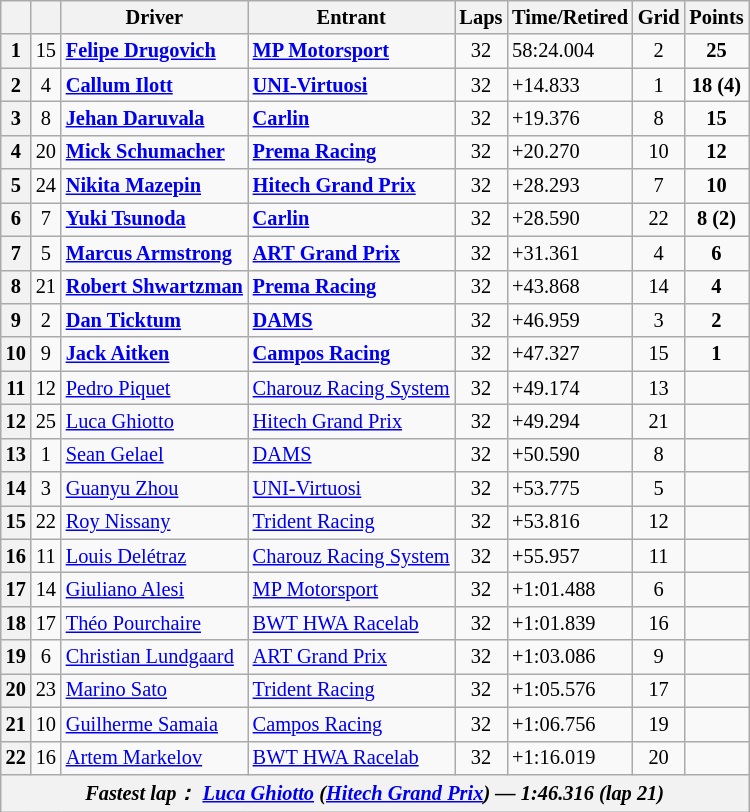<table class="wikitable" style="font-size: 85%;">
<tr>
<th></th>
<th></th>
<th>Driver</th>
<th>Entrant</th>
<th>Laps</th>
<th>Time/Retired</th>
<th>Grid</th>
<th>Points</th>
</tr>
<tr>
<th>1</th>
<td align="center">15</td>
<td> <strong><a href='#'>Felipe Drugovich</a></strong></td>
<td><strong><a href='#'>MP Motorsport</a></strong></td>
<td align="center">32</td>
<td>58:24.004</td>
<td align="center">2</td>
<td align="center"><strong>25</strong></td>
</tr>
<tr>
<th>2</th>
<td align="center">4</td>
<td> <strong><a href='#'>Callum Ilott</a></strong></td>
<td><strong><a href='#'>UNI-Virtuosi</a></strong></td>
<td align="center">32</td>
<td>+14.833</td>
<td align="center">1</td>
<td align="center"><strong>18 (4)</strong></td>
</tr>
<tr>
<th>3</th>
<td align="center">8</td>
<td> <strong><a href='#'>Jehan Daruvala</a></strong></td>
<td><strong><a href='#'>Carlin</a></strong></td>
<td align="center">32</td>
<td>+19.376</td>
<td align="center">8</td>
<td align="center"><strong>15</strong></td>
</tr>
<tr>
<th>4</th>
<td align="center">20</td>
<td> <strong><a href='#'>Mick Schumacher</a></strong></td>
<td><strong><a href='#'>Prema Racing</a></strong></td>
<td align="center">32</td>
<td>+20.270</td>
<td align="center">10</td>
<td align="center"><strong>12</strong></td>
</tr>
<tr>
<th>5</th>
<td align="center">24</td>
<td> <strong><a href='#'>Nikita Mazepin</a></strong></td>
<td><strong><a href='#'>Hitech Grand Prix</a></strong></td>
<td align="center">32</td>
<td>+28.293</td>
<td align="center">7</td>
<td align="center"><strong>10</strong></td>
</tr>
<tr>
<th>6</th>
<td align="center">7</td>
<td> <strong><a href='#'>Yuki Tsunoda</a></strong></td>
<td><strong><a href='#'>Carlin</a></strong></td>
<td align="center">32</td>
<td>+28.590</td>
<td align="center">22</td>
<td align="center"><strong>8 (2)</strong></td>
</tr>
<tr>
<th>7</th>
<td align="center">5</td>
<td> <strong><a href='#'>Marcus Armstrong</a></strong></td>
<td><strong><a href='#'>ART Grand Prix</a></strong></td>
<td align="center">32</td>
<td>+31.361</td>
<td align="center">4</td>
<td align="center"><strong>6</strong></td>
</tr>
<tr>
<th>8</th>
<td align="center">21</td>
<td> <strong><a href='#'>Robert Shwartzman</a></strong></td>
<td><strong><a href='#'>Prema Racing</a></strong></td>
<td align="center">32</td>
<td>+43.868</td>
<td align="center">14</td>
<td align="center"><strong>4</strong></td>
</tr>
<tr>
<th>9</th>
<td align="center">2</td>
<td> <strong><a href='#'>Dan Ticktum</a></strong></td>
<td><strong><a href='#'>DAMS</a></strong></td>
<td align="center">32</td>
<td>+46.959</td>
<td align="center">3</td>
<td align="center"><strong>2</strong></td>
</tr>
<tr>
<th>10</th>
<td align="center">9</td>
<td> <strong><a href='#'>Jack Aitken</a></strong></td>
<td><strong><a href='#'>Campos Racing</a></strong></td>
<td align="center">32</td>
<td>+47.327</td>
<td align="center">15</td>
<td align="center"><strong>1</strong></td>
</tr>
<tr>
<th>11</th>
<td align="center">12</td>
<td> <a href='#'>Pedro Piquet</a></td>
<td><a href='#'>Charouz Racing System</a></td>
<td align="center">32</td>
<td>+49.174</td>
<td align="center">13</td>
<td align="center"></td>
</tr>
<tr>
<th>12</th>
<td align="center">25</td>
<td> <a href='#'>Luca Ghiotto</a></td>
<td><a href='#'>Hitech Grand Prix</a></td>
<td align="center">32</td>
<td>+49.294</td>
<td align="center">21</td>
<td align="center"></td>
</tr>
<tr>
<th>13</th>
<td align="center">1</td>
<td> <a href='#'>Sean Gelael</a></td>
<td><a href='#'>DAMS</a></td>
<td align="center">32</td>
<td>+50.590</td>
<td align="center">8</td>
<td align="center"></td>
</tr>
<tr>
<th>14</th>
<td align="center">3</td>
<td> <a href='#'>Guanyu Zhou</a></td>
<td><a href='#'>UNI-Virtuosi</a></td>
<td align="center">32</td>
<td>+53.775</td>
<td align="center">5</td>
<td align="center"></td>
</tr>
<tr>
<th>15</th>
<td align="center">22</td>
<td> <a href='#'>Roy Nissany</a></td>
<td><a href='#'>Trident Racing</a></td>
<td align="center">32</td>
<td>+53.816</td>
<td align="center">12</td>
<td align="center"></td>
</tr>
<tr>
<th>16</th>
<td align="center">11</td>
<td> <a href='#'>Louis Delétraz</a></td>
<td><a href='#'>Charouz Racing System</a></td>
<td align="center">32</td>
<td>+55.957</td>
<td align="center">11</td>
<td align="center"></td>
</tr>
<tr>
<th>17</th>
<td align="center">14</td>
<td> <a href='#'>Giuliano Alesi</a></td>
<td><a href='#'>MP Motorsport</a></td>
<td align="center">32</td>
<td>+1:01.488</td>
<td align="center">6</td>
<td align="center"></td>
</tr>
<tr>
<th>18</th>
<td align="center">17</td>
<td> <a href='#'>Théo Pourchaire</a></td>
<td><a href='#'>BWT HWA Racelab</a></td>
<td align="center">32</td>
<td>+1:01.839</td>
<td align="center">16</td>
<td align="center"></td>
</tr>
<tr>
<th>19</th>
<td align="center">6</td>
<td> <a href='#'>Christian Lundgaard</a></td>
<td><a href='#'>ART Grand Prix</a></td>
<td align="center">32</td>
<td>+1:03.086</td>
<td align="center">9</td>
<td align="center"></td>
</tr>
<tr>
<th>20</th>
<td align="center">23</td>
<td> <a href='#'>Marino Sato</a></td>
<td><a href='#'>Trident Racing</a></td>
<td align="center">32</td>
<td>+1:05.576</td>
<td align="center">17</td>
<td align="center"></td>
</tr>
<tr>
<th>21</th>
<td align="center">10</td>
<td> <a href='#'>Guilherme Samaia</a></td>
<td><a href='#'>Campos Racing</a></td>
<td align="center">32</td>
<td>+1:06.756</td>
<td align="center">19</td>
<td align="center"></td>
</tr>
<tr>
<th>22</th>
<td align="center">16</td>
<td> <a href='#'>Artem Markelov</a></td>
<td><a href='#'>BWT HWA Racelab</a></td>
<td align="center">32</td>
<td>+1:16.019</td>
<td align="center">20</td>
<td align="center"></td>
</tr>
<tr>
<th colspan="8" align="center"><em>Fastest lap：  <a href='#'>Luca Ghiotto</a> (<a href='#'>Hitech Grand Prix</a>) — 1:46.316 (lap 21)</em></th>
</tr>
</table>
